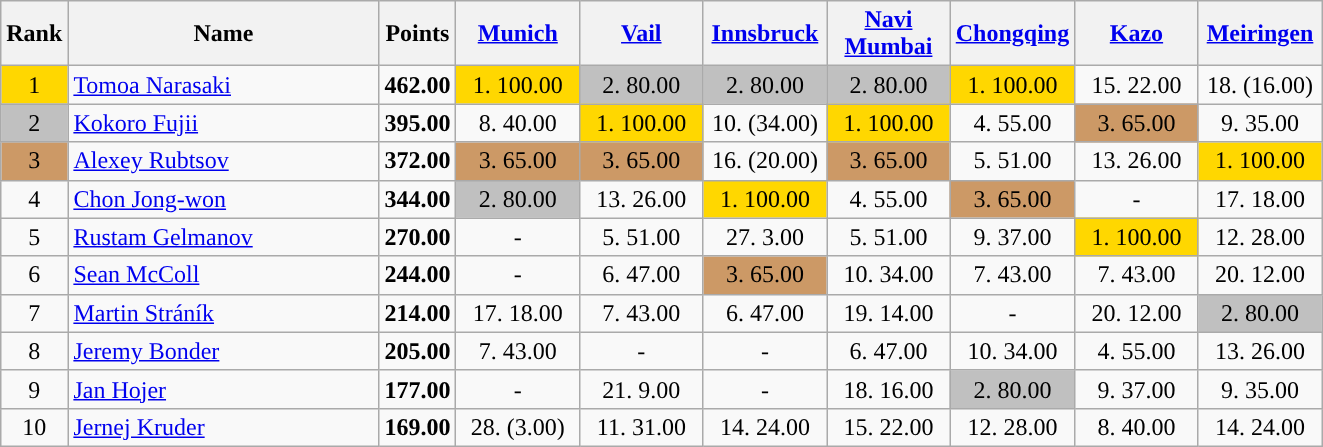<table class="wikitable sortable">
<tr>
<th>Rank</th>
<th width = "200">Name</th>
<th>Points</th>
<th width = "75" data-sort-type="number"><a href='#'>Munich</a></th>
<th width = "75" data-sort-type="number"><a href='#'>Vail</a></th>
<th width = "75" data-sort-type="number"><a href='#'>Innsbruck</a></th>
<th width = "75" data-sort-type="number"><a href='#'>Navi Mumbai</a></th>
<th width = "75" data-sort-type="number"><a href='#'>Chongqing</a></th>
<th width = "75" data-sort-type="number"><a href='#'>Kazo</a></th>
<th width = "75" data-sort-type="number"><a href='#'>Meiringen</a></th>
</tr>
<tr>
<td align="center" style="background: gold">1</td>
<td> <a href='#'>Tomoa Narasaki</a></td>
<td align="center"><strong>462.00	</strong></td>
<td align="center" style="background: gold">1. 100.00</td>
<td align="center" style="background: silver">2. 80.00</td>
<td align="center" style="background: silver">2. 80.00</td>
<td align="center" style="background: silver">2. 80.00</td>
<td align="center" style="background: gold">1. 100.00</td>
<td align="center">15. 22.00</td>
<td align="center">18. (16.00)</td>
</tr>
<tr>
<td align="center" style="background: silver">2</td>
<td> <a href='#'>Kokoro Fujii</a></td>
<td align="center"><strong>395.00		</strong></td>
<td align="center">8. 40.00</td>
<td align="center" style="background: gold">1. 100.00</td>
<td align="center">10. (34.00)</td>
<td align="center" style="background: gold">1. 100.00</td>
<td align="center">4. 55.00</td>
<td align="center" style="background: #cc9966">3. 65.00</td>
<td align="center">9. 35.00</td>
</tr>
<tr>
<td align="center" style="background: #cc9966">3</td>
<td> <a href='#'>Alexey Rubtsov</a></td>
<td align="center"><strong>372.00	</strong></td>
<td align="center" style="background: #cc9966">3. 65.00</td>
<td align="center" style="background: #cc9966">3. 65.00</td>
<td align="center">16. (20.00)</td>
<td align="center" style="background: #cc9966">3. 65.00</td>
<td align="center">5. 51.00</td>
<td align="center">13. 26.00</td>
<td align="center" style="background: gold">1. 100.00</td>
</tr>
<tr>
<td align="center">4</td>
<td> <a href='#'>Chon Jong-won</a></td>
<td align="center"><strong>344.00	</strong></td>
<td align="center" style="background: silver">2. 80.00</td>
<td align="center">13. 26.00</td>
<td align="center" style="background: gold">1. 100.00</td>
<td align="center">4. 55.00</td>
<td align="center" style="background: #cc9966">3. 65.00</td>
<td align="center">-</td>
<td align="center">17. 18.00</td>
</tr>
<tr>
<td align="center">5</td>
<td> <a href='#'>Rustam Gelmanov</a></td>
<td align="center"><strong>270.00	</strong></td>
<td align="center">-</td>
<td align="center">5. 51.00</td>
<td align="center">27. 3.00</td>
<td align="center">5. 51.00</td>
<td align="center">9. 37.00</td>
<td align="center" style="background: gold">1. 100.00</td>
<td align="center">12. 28.00</td>
</tr>
<tr>
<td align="center">6</td>
<td> <a href='#'>Sean McColl</a></td>
<td align="center"><strong>244.00		</strong></td>
<td align="center">-</td>
<td align="center">6. 47.00</td>
<td align="center" style="background: #cc9966">3. 65.00</td>
<td align="center">10. 34.00</td>
<td align="center">7. 43.00</td>
<td align="center">7. 43.00</td>
<td align="center">20. 12.00</td>
</tr>
<tr>
<td align="center">7</td>
<td> <a href='#'>Martin Stráník</a></td>
<td align="center"><strong>214.00		</strong></td>
<td align="center">17. 18.00</td>
<td align="center">7. 43.00</td>
<td align="center">6. 47.00</td>
<td align="center">19. 14.00</td>
<td align="center">-</td>
<td align="center">20. 12.00</td>
<td align="center" style="background: silver">2. 80.00</td>
</tr>
<tr>
<td align="center">8</td>
<td> <a href='#'>Jeremy Bonder</a></td>
<td align="center"><strong>205.00			</strong></td>
<td align="center">7. 43.00</td>
<td align="center">-</td>
<td align="center">-</td>
<td align="center">6. 47.00</td>
<td align="center">10. 34.00</td>
<td align="center">4. 55.00</td>
<td align="center">13. 26.00</td>
</tr>
<tr>
<td align="center">9</td>
<td> <a href='#'>Jan Hojer</a></td>
<td align="center"><strong>177.00				</strong></td>
<td align="center">-</td>
<td align="center">21. 9.00</td>
<td align="center">-</td>
<td align="center">18. 16.00</td>
<td align="center" style="background: silver">2. 80.00</td>
<td align="center">9. 37.00</td>
<td align="center">9. 35.00</td>
</tr>
<tr>
<td align="center">10</td>
<td> <a href='#'>Jernej Kruder</a></td>
<td align="center"><strong>169.00	</strong></td>
<td align="center">28. (3.00)</td>
<td align="center">11. 31.00</td>
<td align="center">14. 24.00</td>
<td align="center">15. 22.00</td>
<td align="center">12. 28.00</td>
<td align="center">8. 40.00</td>
<td align="center">14. 24.00</td>
</tr>
</table>
